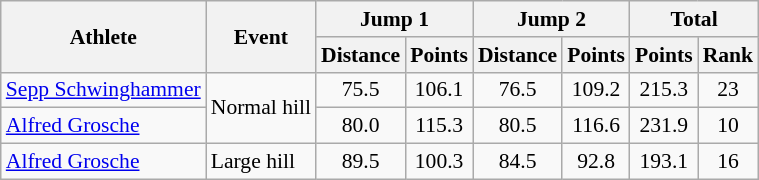<table class="wikitable" style="font-size:90%">
<tr>
<th rowspan="2">Athlete</th>
<th rowspan="2">Event</th>
<th colspan="2">Jump 1</th>
<th colspan="2">Jump 2</th>
<th colspan="2">Total</th>
</tr>
<tr>
<th>Distance</th>
<th>Points</th>
<th>Distance</th>
<th>Points</th>
<th>Points</th>
<th>Rank</th>
</tr>
<tr>
<td><a href='#'>Sepp Schwinghammer</a></td>
<td rowspan="2">Normal hill</td>
<td align="center">75.5</td>
<td align="center">106.1</td>
<td align="center">76.5</td>
<td align="center">109.2</td>
<td align="center">215.3</td>
<td align="center">23</td>
</tr>
<tr>
<td><a href='#'>Alfred Grosche</a></td>
<td align="center">80.0</td>
<td align="center">115.3</td>
<td align="center">80.5</td>
<td align="center">116.6</td>
<td align="center">231.9</td>
<td align="center">10</td>
</tr>
<tr>
<td><a href='#'>Alfred Grosche</a></td>
<td>Large hill</td>
<td align="center">89.5</td>
<td align="center">100.3</td>
<td align="center">84.5</td>
<td align="center">92.8</td>
<td align="center">193.1</td>
<td align="center">16</td>
</tr>
</table>
